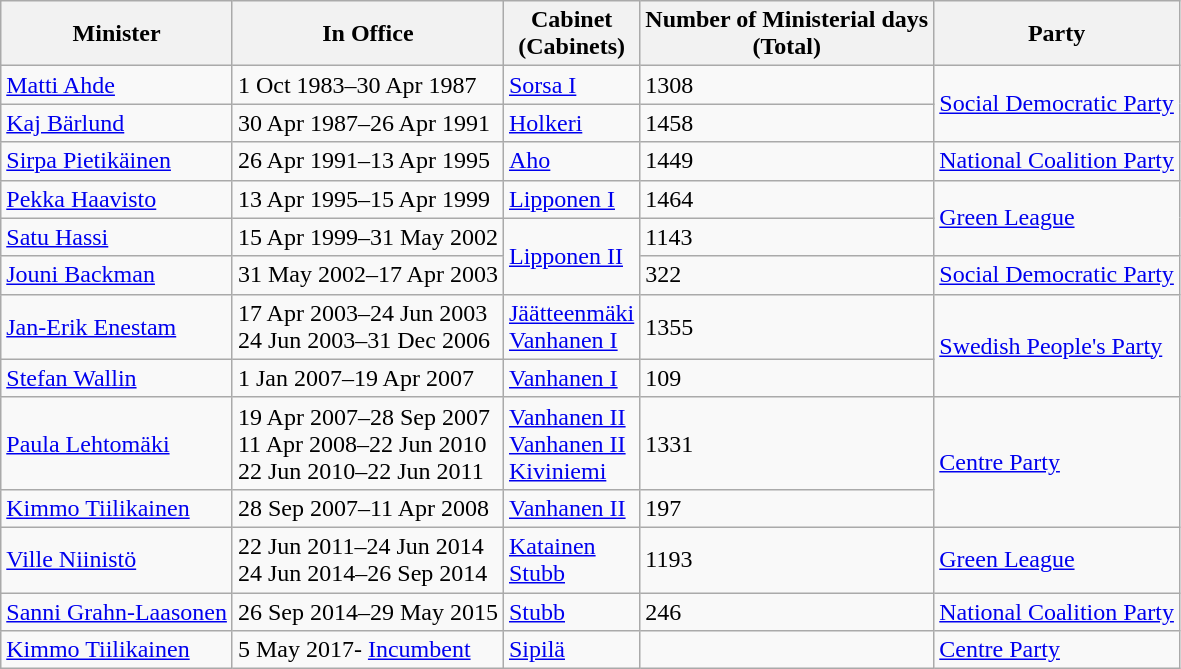<table class="wikitable">
<tr>
<th>Minister</th>
<th>In Office</th>
<th>Cabinet<br>(Cabinets)</th>
<th>Number of Ministerial days <br>(Total)</th>
<th>Party</th>
</tr>
<tr>
<td><a href='#'>Matti Ahde</a></td>
<td>1 Oct 1983–30 Apr 1987</td>
<td><a href='#'>Sorsa I</a></td>
<td>1308</td>
<td rowspan=2><a href='#'>Social Democratic Party</a></td>
</tr>
<tr>
<td><a href='#'>Kaj Bärlund</a></td>
<td>30 Apr 1987–26 Apr 1991</td>
<td><a href='#'>Holkeri</a></td>
<td>1458</td>
</tr>
<tr>
<td><a href='#'>Sirpa Pietikäinen</a></td>
<td>26 Apr 1991–13 Apr 1995</td>
<td><a href='#'>Aho</a></td>
<td>1449</td>
<td><a href='#'>National Coalition Party</a></td>
</tr>
<tr>
<td><a href='#'>Pekka Haavisto</a></td>
<td>13 Apr 1995–15 Apr 1999</td>
<td><a href='#'>Lipponen I</a></td>
<td>1464</td>
<td rowspan=2><a href='#'>Green League</a></td>
</tr>
<tr>
<td><a href='#'>Satu Hassi</a></td>
<td>15 Apr 1999–31 May 2002</td>
<td rowspan=2><a href='#'>Lipponen II</a></td>
<td>1143</td>
</tr>
<tr>
<td><a href='#'>Jouni Backman</a></td>
<td>31 May 2002–17 Apr 2003</td>
<td>322</td>
<td><a href='#'>Social Democratic Party</a></td>
</tr>
<tr>
<td><a href='#'>Jan-Erik Enestam</a></td>
<td>17 Apr 2003–24 Jun 2003<br>24 Jun 2003–31 Dec 2006</td>
<td><a href='#'>Jäätteenmäki</a><br><a href='#'>Vanhanen I</a></td>
<td>1355</td>
<td rowspan=2><a href='#'>Swedish People's Party</a></td>
</tr>
<tr>
<td><a href='#'>Stefan Wallin</a></td>
<td>1 Jan 2007–19 Apr 2007</td>
<td><a href='#'>Vanhanen I</a></td>
<td>109</td>
</tr>
<tr>
<td><a href='#'>Paula Lehtomäki</a></td>
<td>19 Apr 2007–28 Sep 2007<br>11 Apr 2008–22 Jun 2010<br>22 Jun 2010–22 Jun 2011</td>
<td><a href='#'>Vanhanen II</a><br><a href='#'>Vanhanen II</a><br><a href='#'>Kiviniemi</a></td>
<td>1331</td>
<td rowspan=2><a href='#'>Centre Party</a></td>
</tr>
<tr>
<td><a href='#'>Kimmo Tiilikainen</a></td>
<td>28 Sep 2007–11 Apr 2008</td>
<td><a href='#'>Vanhanen II</a></td>
<td>197</td>
</tr>
<tr>
<td><a href='#'>Ville Niinistö</a></td>
<td>22 Jun 2011–24 Jun 2014<br>24 Jun 2014–26 Sep 2014</td>
<td><a href='#'>Katainen</a><br><a href='#'>Stubb</a></td>
<td>1193</td>
<td><a href='#'>Green League</a></td>
</tr>
<tr>
<td><a href='#'>Sanni Grahn-Laasonen</a></td>
<td>26 Sep 2014–29 May 2015</td>
<td><a href='#'>Stubb</a></td>
<td>246</td>
<td><a href='#'>National Coalition Party</a></td>
</tr>
<tr>
<td><a href='#'>Kimmo Tiilikainen</a></td>
<td>5 May 2017- <a href='#'>Incumbent</a></td>
<td><a href='#'>Sipilä</a></td>
<td></td>
<td><a href='#'>Centre Party</a></td>
</tr>
</table>
